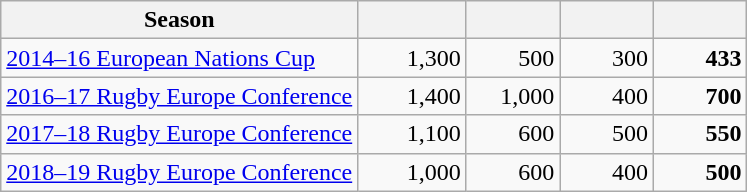<table class="wikitable sortable" style="text-align:right">
<tr>
<th>Season</th>
<th width=65></th>
<th width=55></th>
<th width=55></th>
<th width=55></th>
</tr>
<tr>
<td align=left><a href='#'>2014–16 European Nations Cup</a></td>
<td>1,300</td>
<td>500</td>
<td>300</td>
<td><strong>433</strong></td>
</tr>
<tr>
<td align=left><a href='#'>2016–17 Rugby Europe Conference</a></td>
<td>1,400</td>
<td>1,000</td>
<td>400</td>
<td><strong>700</strong></td>
</tr>
<tr>
<td align=left><a href='#'>2017–18 Rugby Europe Conference</a></td>
<td>1,100</td>
<td>600</td>
<td>500</td>
<td><strong>550</strong></td>
</tr>
<tr>
<td align=left><a href='#'>2018–19 Rugby Europe Conference</a></td>
<td>1,000</td>
<td>600</td>
<td>400</td>
<td><strong>500</strong></td>
</tr>
</table>
